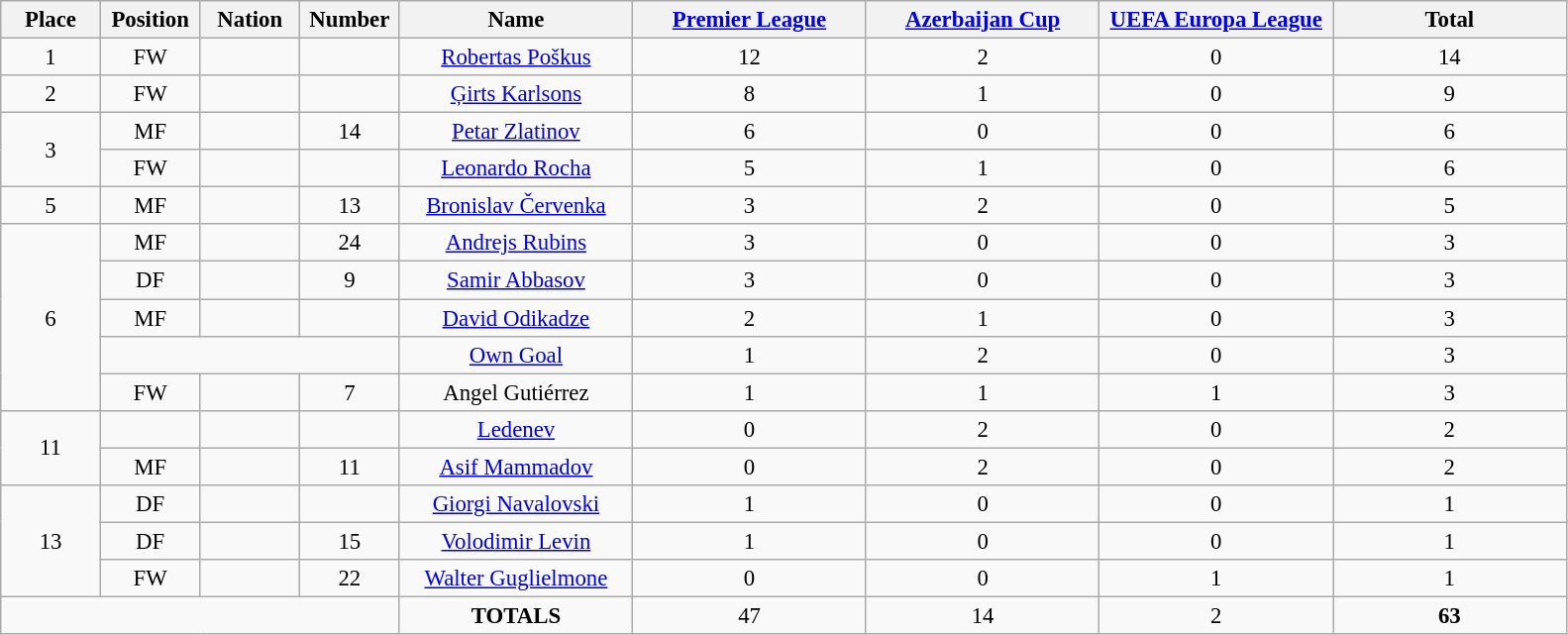<table class="wikitable" style="font-size: 95%; text-align: center;">
<tr>
<th width=60>Place</th>
<th width=60>Position</th>
<th width=60>Nation</th>
<th width=60>Number</th>
<th width=150>Name</th>
<th width=150><a href='#'>Premier League</a></th>
<th width=150><a href='#'>Azerbaijan Cup</a></th>
<th width=150><a href='#'>UEFA Europa League</a></th>
<th width=150><strong>Total</strong></th>
</tr>
<tr>
<td>1</td>
<td>FW</td>
<td></td>
<td></td>
<td><a href='#'>Robertas Poškus</a></td>
<td>12</td>
<td>2</td>
<td>0</td>
<td>14</td>
</tr>
<tr>
<td>2</td>
<td>FW</td>
<td></td>
<td></td>
<td><a href='#'>Ģirts Karlsons</a></td>
<td>8</td>
<td>1</td>
<td>0</td>
<td>9</td>
</tr>
<tr>
<td rowspan="2">3</td>
<td>MF</td>
<td></td>
<td>14</td>
<td><a href='#'>Petar Zlatinov</a></td>
<td>6</td>
<td>0</td>
<td>0</td>
<td>6</td>
</tr>
<tr>
<td>FW</td>
<td></td>
<td></td>
<td><a href='#'>Leonardo Rocha</a></td>
<td>5</td>
<td>1</td>
<td>0</td>
<td>6</td>
</tr>
<tr>
<td>5</td>
<td>MF</td>
<td></td>
<td>13</td>
<td><a href='#'>Bronislav Červenka</a></td>
<td>3</td>
<td>2</td>
<td>0</td>
<td>5</td>
</tr>
<tr>
<td rowspan="5">6</td>
<td>MF</td>
<td></td>
<td>24</td>
<td><a href='#'>Andrejs Rubins</a></td>
<td>3</td>
<td>0</td>
<td>0</td>
<td>3</td>
</tr>
<tr>
<td>DF</td>
<td></td>
<td>9</td>
<td><a href='#'>Samir Abbasov</a></td>
<td>3</td>
<td>0</td>
<td>0</td>
<td>3</td>
</tr>
<tr>
<td>MF</td>
<td></td>
<td></td>
<td><a href='#'>David Odikadze</a></td>
<td>2</td>
<td>1</td>
<td>0</td>
<td>3</td>
</tr>
<tr>
<td colspan="3"></td>
<td><a href='#'>Own Goal</a></td>
<td>1</td>
<td>2</td>
<td>0</td>
<td>3</td>
</tr>
<tr>
<td>FW</td>
<td></td>
<td>7</td>
<td>Angel Gutiérrez</td>
<td>1</td>
<td>1</td>
<td>1</td>
<td>3</td>
</tr>
<tr>
<td rowspan="2">11</td>
<td></td>
<td></td>
<td></td>
<td><a href='#'>Ledenev</a></td>
<td>0</td>
<td>2</td>
<td>0</td>
<td>2</td>
</tr>
<tr>
<td>MF</td>
<td></td>
<td>11</td>
<td><a href='#'>Asif Mammadov</a></td>
<td>0</td>
<td>2</td>
<td>0</td>
<td>2</td>
</tr>
<tr>
<td rowspan="3">13</td>
<td>DF</td>
<td></td>
<td></td>
<td><a href='#'>Giorgi Navalovski</a></td>
<td>1</td>
<td>0</td>
<td>0</td>
<td>1</td>
</tr>
<tr>
<td>DF</td>
<td></td>
<td>15</td>
<td><a href='#'>Volodimir Levin</a></td>
<td>1</td>
<td>0</td>
<td>0</td>
<td>1</td>
</tr>
<tr>
<td>FW</td>
<td></td>
<td>22</td>
<td><a href='#'>Walter Guglielmone</a></td>
<td>0</td>
<td>0</td>
<td>1</td>
<td>1</td>
</tr>
<tr>
<td colspan="4"></td>
<td><strong>TOTALS</strong></td>
<td>47</td>
<td>14</td>
<td>2</td>
<td><strong>63</strong></td>
</tr>
</table>
